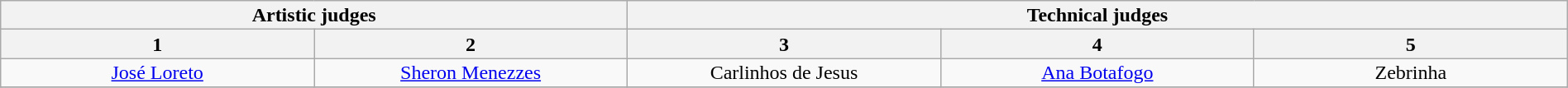<table class="wikitable" style="font-size:100%; line-height:16px; text-align:center" width="100%">
<tr>
<th colspan=2>Artistic judges</th>
<th colspan=3>Technical judges</th>
</tr>
<tr>
<th width="20%">1</th>
<th width="20%">2</th>
<th width="20%">3</th>
<th width="20%">4</th>
<th width="20%">5</th>
</tr>
<tr>
<td><a href='#'>José Loreto</a></td>
<td><a href='#'>Sheron Menezzes</a></td>
<td>Carlinhos de Jesus</td>
<td><a href='#'>Ana Botafogo</a></td>
<td>Zebrinha</td>
</tr>
<tr>
</tr>
</table>
